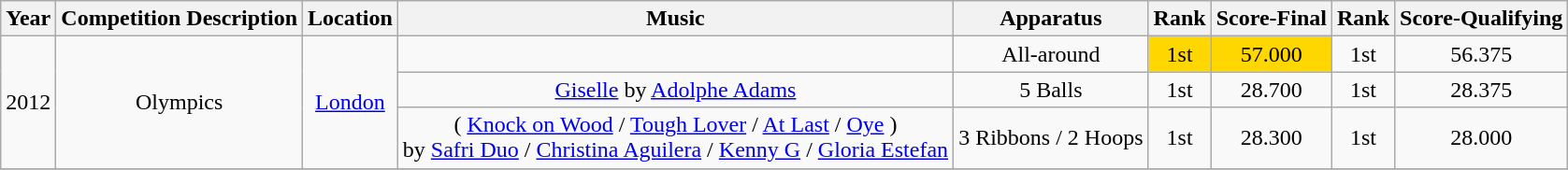<table class="wikitable" style="text-align:center">
<tr>
<th>Year</th>
<th>Competition Description</th>
<th>Location</th>
<th>Music </th>
<th>Apparatus</th>
<th>Rank</th>
<th>Score-Final</th>
<th>Rank</th>
<th>Score-Qualifying</th>
</tr>
<tr>
<td rowspan="3">2012</td>
<td rowspan="3">Olympics</td>
<td rowspan="3"><a href='#'>London</a></td>
<td></td>
<td>All-around</td>
<td bgcolor=gold>1st</td>
<td bgcolor=gold>57.000</td>
<td>1st</td>
<td>56.375</td>
</tr>
<tr>
<td><a href='#'>Giselle</a> by <a href='#'>Adolphe Adams</a></td>
<td>5 Balls</td>
<td>1st</td>
<td>28.700</td>
<td>1st</td>
<td>28.375</td>
</tr>
<tr>
<td>( <a href='#'>Knock on Wood</a> / <a href='#'>Tough Lover</a> / <a href='#'>At Last</a> / <a href='#'>Oye</a> ) <br> by <a href='#'>Safri Duo</a> / <a href='#'>Christina Aguilera</a> / <a href='#'>Kenny G</a> / <a href='#'>Gloria Estefan</a></td>
<td>3 Ribbons / 2 Hoops</td>
<td>1st</td>
<td>28.300</td>
<td>1st</td>
<td>28.000</td>
</tr>
<tr>
</tr>
</table>
